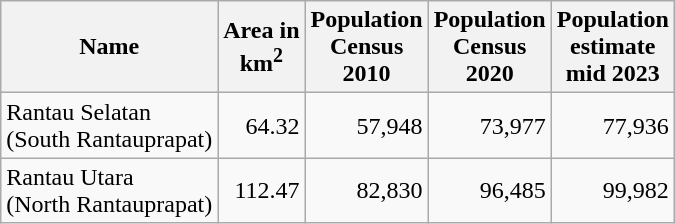<table class="sortable wikitable">
<tr>
<th>Name</th>
<th>Area in <br> km<sup>2</sup></th>
<th>Population<br>Census<br>2010</th>
<th>Population<br>Census<br>2020</th>
<th>Population<br>estimate<br>mid 2023</th>
</tr>
<tr>
<td>Rantau Selatan <br>(South Rantauprapat)</td>
<td align="right">64.32</td>
<td align="right">57,948</td>
<td align="right">73,977</td>
<td align="right">77,936</td>
</tr>
<tr>
<td>Rantau Utara <br>(North Rantauprapat)</td>
<td align="right">112.47</td>
<td align="right">82,830</td>
<td align="right">96,485</td>
<td align="right">99,982</td>
</tr>
</table>
